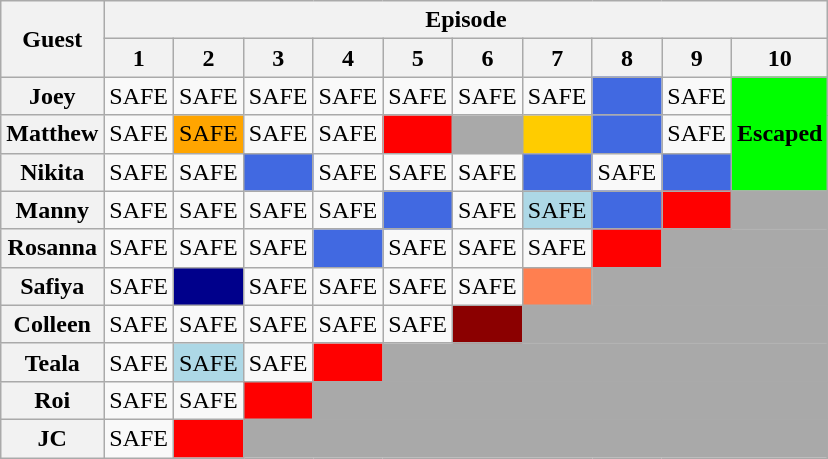<table class="wikitable" style="text-align:center;">
<tr>
<th rowspan="2" scope="col">Guest</th>
<th colspan="10" scope="col">Episode</th>
</tr>
<tr>
<th scope="col">1</th>
<th scope="col">2</th>
<th scope="col">3</th>
<th scope="col">4</th>
<th scope="col">5</th>
<th scope="col">6</th>
<th scope="col">7</th>
<th scope="col">8</th>
<th scope="col">9</th>
<th scope="col">10</th>
</tr>
<tr>
<th scope="row">Joey</th>
<td>SAFE</td>
<td>SAFE</td>
<td>SAFE</td>
<td>SAFE</td>
<td>SAFE</td>
<td>SAFE</td>
<td>SAFE</td>
<td bgcolor="4169E1"><strong></strong></td>
<td>SAFE</td>
<td rowspan="3" bgcolor="00FF00"><strong>Escaped</strong></td>
</tr>
<tr>
<th scope="row">Matthew</th>
<td>SAFE</td>
<td bgcolor="orange">SAFE</td>
<td>SAFE</td>
<td>SAFE</td>
<td bgcolor="FF0000"></td>
<td bgcolor="A9A9A9" colspan="1"></td>
<td bgcolor="FFCC00"></td>
<td bgcolor="4169E1"><strong></strong></td>
<td>SAFE</td>
</tr>
<tr>
<th scope="row">Nikita</th>
<td>SAFE</td>
<td>SAFE</td>
<td bgcolor="4169E1"><strong></strong></td>
<td>SAFE</td>
<td>SAFE</td>
<td>SAFE</td>
<td bgcolor="4169E1"><strong></strong></td>
<td>SAFE</td>
<td bgcolor="4169E1"><strong></strong></td>
</tr>
<tr>
<th scope="row">Manny</th>
<td>SAFE</td>
<td>SAFE</td>
<td>SAFE</td>
<td>SAFE</td>
<td bgcolor="4169E1"><strong></strong></td>
<td>SAFE</td>
<td bgcolor="ADD8E6">SAFE</td>
<td bgcolor="4169E1"><strong></strong></td>
<td bgcolor="FF0000"></td>
<td bgcolor="A9A9A9" colspan="1"></td>
</tr>
<tr>
<th scope="row">Rosanna</th>
<td>SAFE</td>
<td>SAFE</td>
<td>SAFE</td>
<td bgcolor="4169E1"><strong></strong></td>
<td>SAFE</td>
<td>SAFE</td>
<td>SAFE</td>
<td bgcolor="FF0000"></td>
<td bgcolor="A9A9A9" colspan="3"></td>
</tr>
<tr>
<th scope="row">Safiya</th>
<td>SAFE</td>
<td bgcolor="darkblue"><strong></strong></td>
<td>SAFE</td>
<td>SAFE</td>
<td>SAFE</td>
<td>SAFE</td>
<td bgcolor="FF7F50"></td>
<td bgcolor="A9A9A9" colspan="4"></td>
</tr>
<tr>
<th scope="row">Colleen</th>
<td>SAFE</td>
<td>SAFE</td>
<td>SAFE</td>
<td>SAFE</td>
<td>SAFE</td>
<td bgcolor="darkred"></td>
<td bgcolor="A9A9A9" colspan="5"></td>
</tr>
<tr>
<th scope="row">Teala</th>
<td>SAFE</td>
<td bgcolor="ADD8E6">SAFE</td>
<td>SAFE</td>
<td bgcolor="FF0000"></td>
<td bgcolor="A9A9A9" colspan="7"></td>
</tr>
<tr>
<th scope="row">Roi</th>
<td>SAFE</td>
<td>SAFE</td>
<td bgcolor="FF0000"></td>
<td bgcolor="A9A9A9" colspan="8"></td>
</tr>
<tr>
<th scope="row">JC</th>
<td>SAFE</td>
<td bgcolor="FF0000"></td>
<td bgcolor="A9A9A9" colspan="9"></td>
</tr>
</table>
